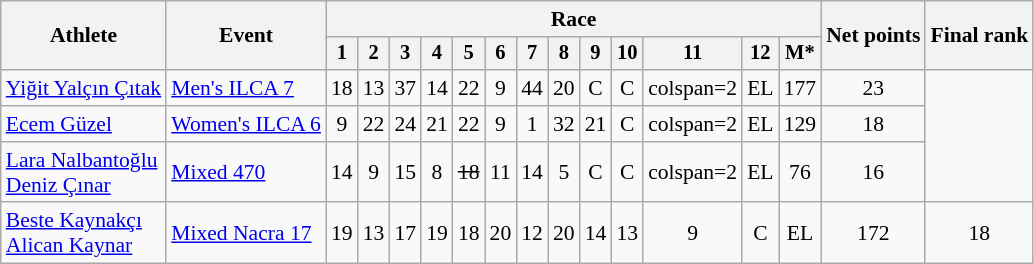<table class="wikitable" style="font-size:90%">
<tr>
<th rowspan="2">Athlete</th>
<th rowspan="2">Event</th>
<th colspan=13>Race</th>
<th rowspan=2>Net points</th>
<th rowspan=2>Final rank</th>
</tr>
<tr style="font-size:95%">
<th>1</th>
<th>2</th>
<th>3</th>
<th>4</th>
<th>5</th>
<th>6</th>
<th>7</th>
<th>8</th>
<th>9</th>
<th>10</th>
<th>11</th>
<th>12</th>
<th>M*</th>
</tr>
<tr align=center>
<td align=left><a href='#'>Yiğit Yalçın Çıtak</a></td>
<td align=left><a href='#'>Men's ILCA 7</a></td>
<td>18</td>
<td>13</td>
<td>37</td>
<td>14</td>
<td>22</td>
<td>9</td>
<td>44</td>
<td>20</td>
<td>C</td>
<td>C</td>
<td>colspan=2</td>
<td>EL</td>
<td>177</td>
<td>23</td>
</tr>
<tr align=center>
<td align=left><a href='#'>Ecem Güzel</a></td>
<td align=left><a href='#'>Women's ILCA 6</a></td>
<td>9</td>
<td>22</td>
<td>24</td>
<td>21</td>
<td>22</td>
<td>9</td>
<td>1</td>
<td>32</td>
<td>21</td>
<td>C</td>
<td>colspan=2 </td>
<td>EL</td>
<td>129</td>
<td>18</td>
</tr>
<tr align=center>
<td align=left><a href='#'>Lara Nalbantoğlu</a><br><a href='#'>Deniz Çınar</a></td>
<td align=left><a href='#'>Mixed 470</a></td>
<td>14</td>
<td>9</td>
<td>15</td>
<td>8</td>
<td><s>18</s></td>
<td>11</td>
<td>14</td>
<td>5</td>
<td>C</td>
<td>C</td>
<td>colspan=2</td>
<td>EL</td>
<td>76</td>
<td>16</td>
</tr>
<tr align=center>
<td align=left><a href='#'>Beste Kaynakçı</a><br><a href='#'>Alican Kaynar</a></td>
<td align=left><a href='#'>Mixed Nacra 17</a></td>
<td>19</td>
<td>13</td>
<td>17</td>
<td>19</td>
<td>18</td>
<td>20</td>
<td>12</td>
<td>20</td>
<td>14</td>
<td>13</td>
<td>9</td>
<td>C</td>
<td>EL</td>
<td>172</td>
<td>18</td>
</tr>
</table>
